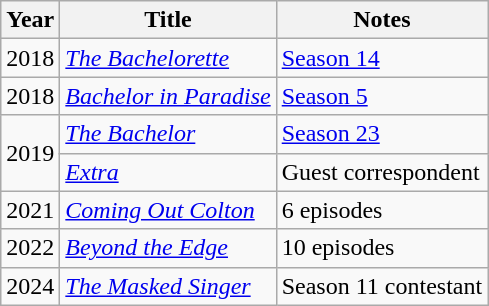<table class="wikitable sortable plainrowheaders">
<tr>
<th scope="col">Year</th>
<th scope="col">Title</th>
<th scope="col" class="unsortable">Notes</th>
</tr>
<tr>
<td>2018</td>
<td><em><a href='#'>The Bachelorette</a></em></td>
<td><a href='#'>Season 14</a></td>
</tr>
<tr>
<td>2018</td>
<td><em><a href='#'>Bachelor in Paradise</a></em></td>
<td><a href='#'>Season 5</a></td>
</tr>
<tr>
<td rowspan="2">2019</td>
<td><em><a href='#'>The Bachelor</a></em></td>
<td><a href='#'>Season 23</a></td>
</tr>
<tr>
<td><em><a href='#'>Extra</a></em></td>
<td>Guest correspondent</td>
</tr>
<tr>
<td>2021</td>
<td><em><a href='#'>Coming Out Colton</a></em></td>
<td>6 episodes</td>
</tr>
<tr>
<td>2022</td>
<td><em><a href='#'>Beyond the Edge</a></em></td>
<td>10 episodes</td>
</tr>
<tr>
<td>2024</td>
<td><em><a href='#'>The Masked Singer</a></em></td>
<td>Season 11 contestant</td>
</tr>
</table>
